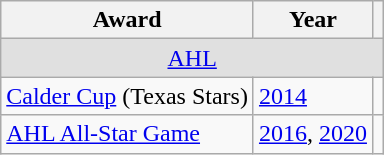<table class="wikitable">
<tr>
<th>Award</th>
<th>Year</th>
<th></th>
</tr>
<tr ALIGN="center" bgcolor="#e0e0e0">
<td colspan="3"><a href='#'>AHL</a></td>
</tr>
<tr>
<td><a href='#'>Calder Cup</a> (Texas Stars)</td>
<td><a href='#'>2014</a></td>
<td></td>
</tr>
<tr>
<td><a href='#'>AHL All-Star Game</a></td>
<td><a href='#'>2016</a>, <a href='#'>2020</a></td>
<td></td>
</tr>
</table>
